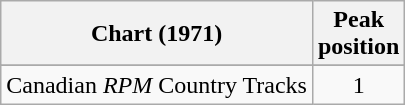<table class="wikitable sortable">
<tr>
<th align="left">Chart (1971)</th>
<th align="center">Peak<br>position</th>
</tr>
<tr>
</tr>
<tr>
</tr>
<tr>
<td align="left">Canadian <em>RPM</em> Country Tracks</td>
<td align="center">1</td>
</tr>
</table>
